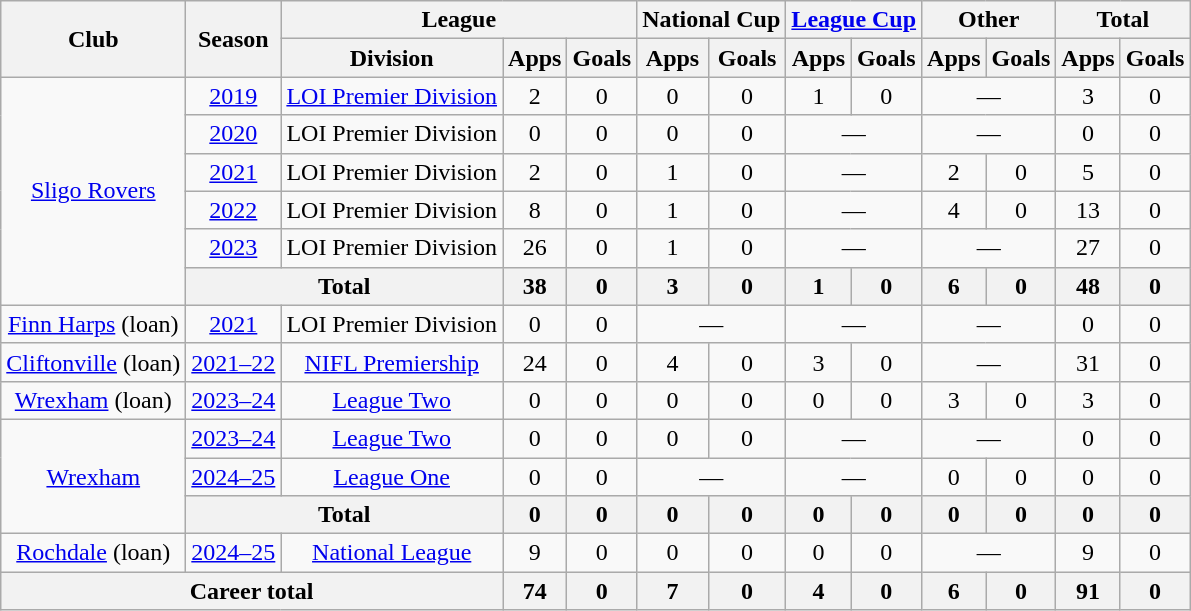<table class=wikitable style="text-align: center">
<tr>
<th rowspan=2>Club</th>
<th rowspan=2>Season</th>
<th colspan=3>League</th>
<th colspan=2>National Cup</th>
<th colspan=2><a href='#'>League Cup</a></th>
<th colspan=2>Other</th>
<th colspan=2>Total</th>
</tr>
<tr>
<th>Division</th>
<th>Apps</th>
<th>Goals</th>
<th>Apps</th>
<th>Goals</th>
<th>Apps</th>
<th>Goals</th>
<th>Apps</th>
<th>Goals</th>
<th>Apps</th>
<th>Goals</th>
</tr>
<tr>
<td rowspan="6"><a href='#'>Sligo Rovers</a></td>
<td><a href='#'>2019</a></td>
<td><a href='#'>LOI Premier Division</a></td>
<td>2</td>
<td>0</td>
<td>0</td>
<td>0</td>
<td>1</td>
<td>0</td>
<td colspan="2">—</td>
<td>3</td>
<td>0</td>
</tr>
<tr>
<td><a href='#'>2020</a></td>
<td>LOI Premier Division</td>
<td>0</td>
<td>0</td>
<td>0</td>
<td>0</td>
<td colspan="2">—</td>
<td colspan="2">—</td>
<td>0</td>
<td>0</td>
</tr>
<tr>
<td><a href='#'>2021</a></td>
<td>LOI Premier Division</td>
<td>2</td>
<td>0</td>
<td>1</td>
<td>0</td>
<td colspan="2">—</td>
<td>2</td>
<td>0</td>
<td>5</td>
<td>0</td>
</tr>
<tr>
<td><a href='#'>2022</a></td>
<td>LOI Premier Division</td>
<td>8</td>
<td>0</td>
<td>1</td>
<td>0</td>
<td colspan="2">—</td>
<td>4</td>
<td>0</td>
<td>13</td>
<td>0</td>
</tr>
<tr>
<td><a href='#'>2023</a></td>
<td>LOI Premier Division</td>
<td>26</td>
<td>0</td>
<td>1</td>
<td>0</td>
<td colspan="2">—</td>
<td colspan="2">—</td>
<td>27</td>
<td>0</td>
</tr>
<tr>
<th colspan="2">Total</th>
<th>38</th>
<th>0</th>
<th>3</th>
<th>0</th>
<th>1</th>
<th>0</th>
<th>6</th>
<th>0</th>
<th>48</th>
<th>0</th>
</tr>
<tr>
<td><a href='#'>Finn Harps</a> (loan)</td>
<td><a href='#'>2021</a></td>
<td>LOI Premier Division</td>
<td>0</td>
<td>0</td>
<td colspan="2">—</td>
<td colspan="2">—</td>
<td colspan="2">—</td>
<td>0</td>
<td>0</td>
</tr>
<tr>
<td><a href='#'>Cliftonville</a> (loan)</td>
<td><a href='#'>2021–22</a></td>
<td><a href='#'>NIFL Premiership</a></td>
<td>24</td>
<td>0</td>
<td>4</td>
<td>0</td>
<td>3</td>
<td>0</td>
<td colspan="2">—</td>
<td>31</td>
<td>0</td>
</tr>
<tr>
<td><a href='#'>Wrexham</a> (loan)</td>
<td><a href='#'>2023–24</a></td>
<td><a href='#'>League Two</a></td>
<td>0</td>
<td>0</td>
<td>0</td>
<td>0</td>
<td>0</td>
<td>0</td>
<td>3</td>
<td>0</td>
<td>3</td>
<td>0</td>
</tr>
<tr>
<td rowspan="3"><a href='#'>Wrexham</a></td>
<td><a href='#'>2023–24</a></td>
<td><a href='#'>League Two</a></td>
<td>0</td>
<td>0</td>
<td>0</td>
<td>0</td>
<td colspan="2">—</td>
<td colspan="2">—</td>
<td>0</td>
<td>0</td>
</tr>
<tr>
<td><a href='#'>2024–25</a></td>
<td><a href='#'>League One</a></td>
<td>0</td>
<td>0</td>
<td colspan="2">—</td>
<td colspan="2">—</td>
<td>0</td>
<td>0</td>
<td>0</td>
<td>0</td>
</tr>
<tr>
<th colspan="2">Total</th>
<th>0</th>
<th>0</th>
<th>0</th>
<th>0</th>
<th>0</th>
<th>0</th>
<th>0</th>
<th>0</th>
<th>0</th>
<th>0</th>
</tr>
<tr>
<td><a href='#'>Rochdale</a> (loan)</td>
<td><a href='#'>2024–25</a></td>
<td><a href='#'>National League</a></td>
<td>9</td>
<td>0</td>
<td>0</td>
<td>0</td>
<td>0</td>
<td>0</td>
<td colspan="2">—</td>
<td>9</td>
<td>0</td>
</tr>
<tr>
<th colspan="3">Career total</th>
<th>74</th>
<th>0</th>
<th>7</th>
<th>0</th>
<th>4</th>
<th>0</th>
<th>6</th>
<th>0</th>
<th>91</th>
<th>0</th>
</tr>
</table>
